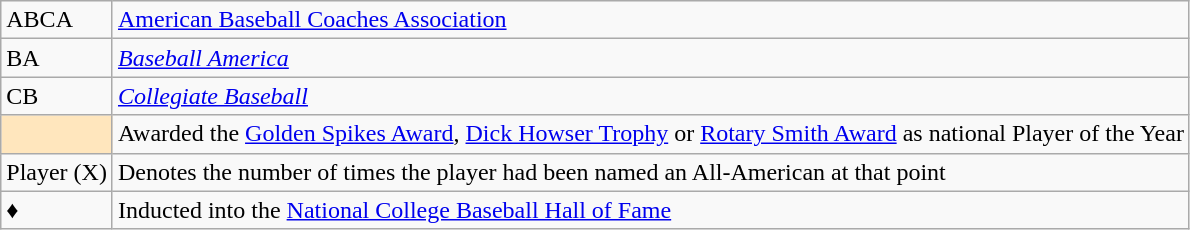<table class="wikitable">
<tr>
<td>ABCA</td>
<td><a href='#'>American Baseball Coaches Association</a></td>
</tr>
<tr>
<td>BA</td>
<td><em><a href='#'>Baseball America</a></em></td>
</tr>
<tr>
<td>CB</td>
<td><em><a href='#'>Collegiate Baseball</a></em></td>
</tr>
<tr>
<td style="background-color:#FFE6BD"></td>
<td>Awarded the <a href='#'>Golden Spikes Award</a>, <a href='#'>Dick Howser Trophy</a> or <a href='#'>Rotary Smith Award</a> as national Player of the Year</td>
</tr>
<tr>
<td>Player (X)</td>
<td>Denotes the number of times the player had been named an All-American at that point</td>
</tr>
<tr>
<td>♦</td>
<td>Inducted into the <a href='#'>National College Baseball Hall of Fame</a></td>
</tr>
</table>
